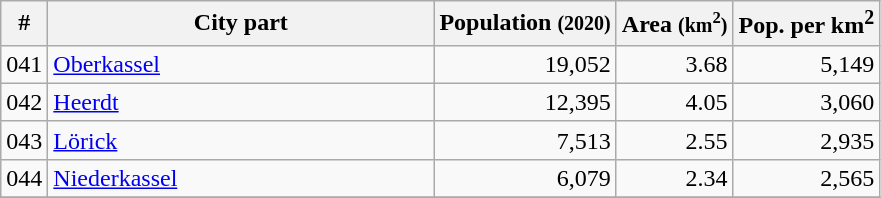<table class="wikitable sortable">
<tr ---->
<th>#</th>
<th width="250px">City part</th>
<th>Population <small>(2020)</small></th>
<th>Area <small>(km<sup>2</sup>)</small></th>
<th>Pop. per km<sup>2</sup></th>
</tr>
<tr align="right">
<td align="left">041</td>
<td align="left"><a href='#'>Oberkassel</a></td>
<td>19,052</td>
<td>3.68</td>
<td>5,149</td>
</tr>
<tr align="right">
<td align="left">042</td>
<td align="left"><a href='#'>Heerdt</a></td>
<td>12,395</td>
<td>4.05</td>
<td>3,060</td>
</tr>
<tr align="right">
<td align="left">043</td>
<td align="left"><a href='#'>Lörick</a></td>
<td>7,513</td>
<td>2.55</td>
<td>2,935</td>
</tr>
<tr align="right">
<td align="left">044</td>
<td align="left"><a href='#'>Niederkassel</a></td>
<td>6,079</td>
<td>2.34</td>
<td>2,565</td>
</tr>
<tr align="right">
</tr>
</table>
